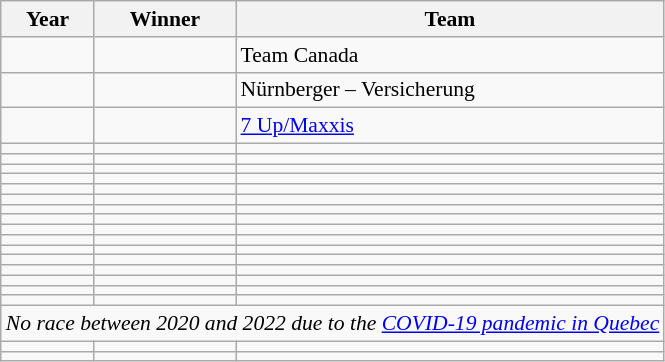<table class=wikitable style="font-size:90%">
<tr>
<th>Year</th>
<th>Winner</th>
<th>Team</th>
</tr>
<tr>
<td></td>
<td></td>
<td> Team Canada</td>
</tr>
<tr>
<td></td>
<td></td>
<td> Nürnberger – Versicherung</td>
</tr>
<tr>
<td></td>
<td></td>
<td> <a href='#'>7 Up/Maxxis</a></td>
</tr>
<tr>
<td></td>
<td></td>
<td> </td>
</tr>
<tr>
<td></td>
<td></td>
<td> </td>
</tr>
<tr>
<td></td>
<td></td>
<td> </td>
</tr>
<tr>
<td></td>
<td></td>
<td> </td>
</tr>
<tr>
<td></td>
<td></td>
<td> </td>
</tr>
<tr>
<td></td>
<td></td>
<td> </td>
</tr>
<tr>
<td></td>
<td></td>
<td> </td>
</tr>
<tr>
<td></td>
<td></td>
<td> </td>
</tr>
<tr>
<td></td>
<td></td>
<td> </td>
</tr>
<tr>
<td></td>
<td></td>
<td> </td>
</tr>
<tr>
<td></td>
<td></td>
<td> </td>
</tr>
<tr>
<td></td>
<td></td>
<td> </td>
</tr>
<tr>
<td></td>
<td></td>
<td> </td>
</tr>
<tr>
<td></td>
<td></td>
<td> </td>
</tr>
<tr>
<td></td>
<td></td>
<td> </td>
</tr>
<tr>
<td></td>
<td></td>
<td> </td>
</tr>
<tr>
<td colspan=3 align=center><em>No race between 2020 and 2022 due to the <a href='#'>COVID-19 pandemic in Quebec</a></em></td>
</tr>
<tr>
<td></td>
<td></td>
<td> </td>
</tr>
<tr>
<td></td>
<td></td>
<td> </td>
</tr>
</table>
